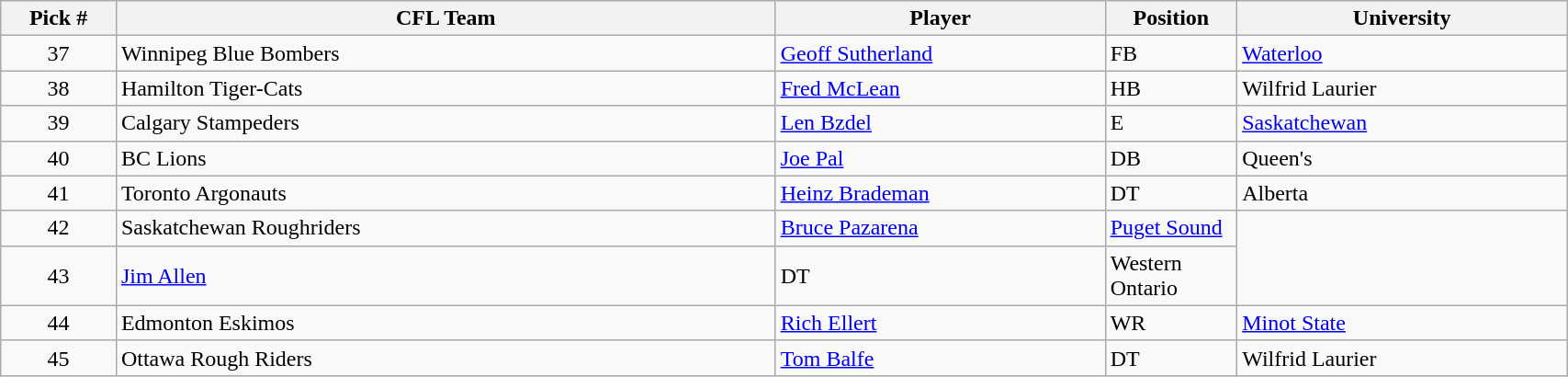<table class="wikitable" style="width: 90%">
<tr>
<th width=7%>Pick #</th>
<th width=40%>CFL Team</th>
<th width=20%>Player</th>
<th width=8%>Position</th>
<th width=20%>University</th>
</tr>
<tr>
<td align=center>37</td>
<td>Winnipeg Blue Bombers</td>
<td><a href='#'>Geoff Sutherland</a></td>
<td>FB</td>
<td><a href='#'>Waterloo</a></td>
</tr>
<tr>
<td align=center>38</td>
<td>Hamilton Tiger-Cats</td>
<td><a href='#'>Fred McLean</a></td>
<td>HB</td>
<td>Wilfrid Laurier</td>
</tr>
<tr>
<td align=center>39</td>
<td>Calgary Stampeders</td>
<td><a href='#'>Len Bzdel</a></td>
<td>E</td>
<td><a href='#'>Saskatchewan</a></td>
</tr>
<tr>
<td align=center>40</td>
<td>BC Lions</td>
<td><a href='#'>Joe Pal</a></td>
<td>DB</td>
<td>Queen's</td>
</tr>
<tr>
<td align=center>41</td>
<td>Toronto Argonauts</td>
<td><a href='#'>Heinz Brademan</a></td>
<td>DT</td>
<td>Alberta</td>
</tr>
<tr>
<td align=center>42</td>
<td>Saskatchewan Roughriders</td>
<td><a href='#'>Bruce Pazarena</a></td>
<td DB><a href='#'>Puget Sound</a></td>
</tr>
<tr>
<td align=center>43</td>
<td Montreal Alouettes><a href='#'>Jim Allen</a></td>
<td>DT</td>
<td>Western Ontario</td>
</tr>
<tr>
<td align=center>44</td>
<td>Edmonton Eskimos</td>
<td><a href='#'>Rich Ellert</a></td>
<td>WR</td>
<td><a href='#'>Minot State</a></td>
</tr>
<tr>
<td align=center>45</td>
<td>Ottawa Rough Riders</td>
<td><a href='#'>Tom Balfe</a></td>
<td>DT</td>
<td>Wilfrid Laurier</td>
</tr>
</table>
